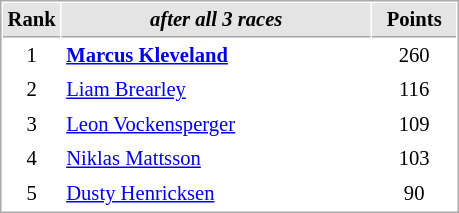<table cellspacing="1" cellpadding="3" style="border:1px solid #aaa; font-size:86%;">
<tr style="background:#e4e4e4;">
<th style="border-bottom:1px solid #aaa; width:10px;">Rank</th>
<th style="border-bottom:1px solid #aaa; width:200px;"><em>after all 3 races</em></th>
<th style="border-bottom:1px solid #aaa; width:50px;">Points</th>
</tr>
<tr>
<td align=center>1</td>
<td><strong> <a href='#'>Marcus Kleveland</a></strong></td>
<td align=center>260</td>
</tr>
<tr>
<td align=center>2</td>
<td> <a href='#'>Liam Brearley</a></td>
<td align=center>116</td>
</tr>
<tr>
<td align=center>3</td>
<td> <a href='#'>Leon Vockensperger</a></td>
<td align=center>109</td>
</tr>
<tr>
<td align=center>4</td>
<td> <a href='#'>Niklas Mattsson</a></td>
<td align=center>103</td>
</tr>
<tr>
<td align=center>5</td>
<td> <a href='#'>Dusty Henricksen</a></td>
<td align=center>90</td>
</tr>
</table>
